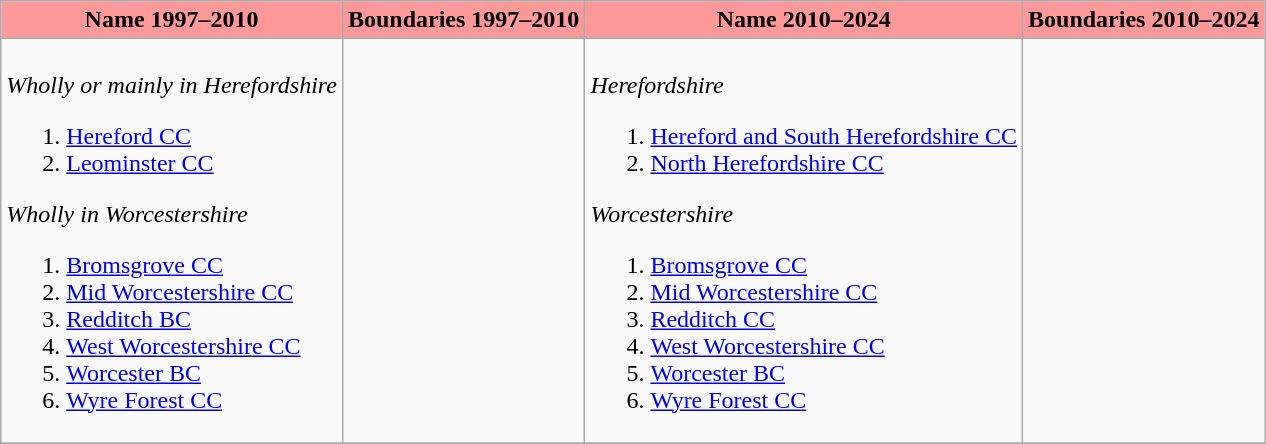<table class="wikitable">
<tr>
<th style="background-color:#ff9999">Name 1997–2010</th>
<th style="background-color:#ff9999">Boundaries 1997–2010</th>
<th style="background-color:#ff9999">Name 2010–2024</th>
<th style="background-color:#ff9999">Boundaries 2010–2024</th>
</tr>
<tr>
<td><br><em>Wholly or mainly in Herefordshire</em><ol><li><a href='#'>Hereford CC</a></li><li><a href='#'>Leominster CC</a></li></ol><em>Wholly in Worcestershire</em>
<ol>
<li>  <a href='#'>Bromsgrove CC</a></li>
<li>  <a href='#'>Mid Worcestershire CC</a></li>
<li>  <a href='#'>Redditch BC</a></li>
<li>  <a href='#'>West Worcestershire CC</a></li>
<li>  <a href='#'>Worcester BC</a></li>
<li>  <a href='#'>Wyre Forest CC</a></li>
</ol></td>
<td></td>
<td><br><em>Herefordshire</em><ol><li><a href='#'>Hereford and South Herefordshire CC</a></li><li><a href='#'>North Herefordshire CC</a></li></ol><em>Worcestershire</em>
<ol>
<li>  <a href='#'>Bromsgrove CC</a></li>
<li>  <a href='#'>Mid Worcestershire CC</a></li>
<li>   <a href='#'>Redditch CC</a></li>
<li>  <a href='#'>West Worcestershire CC</a></li>
<li>  <a href='#'>Worcester BC</a></li>
<li>  <a href='#'>Wyre Forest CC</a></li>
</ol></td>
<td></td>
</tr>
<tr>
</tr>
</table>
